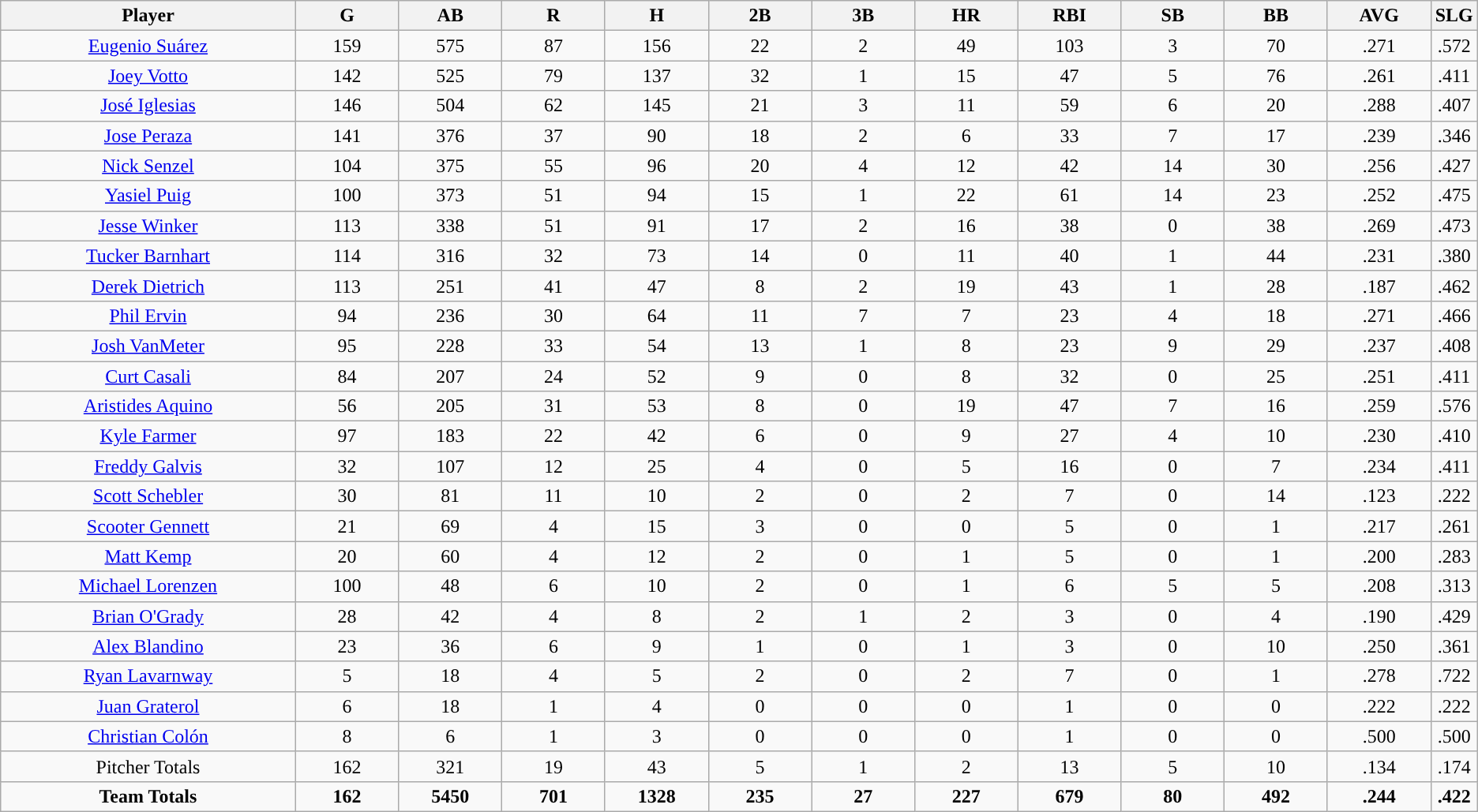<table class=wikitable style="text-align:center">
<tr>
<th bgcolor=#DDDDFF; width="20%">Player</th>
<th bgcolor=#DDDDFF; width="7%">G</th>
<th bgcolor=#DDDDFF; width="7%">AB</th>
<th bgcolor=#DDDDFF; width="7%">R</th>
<th bgcolor=#DDDDFF; width="7%">H</th>
<th bgcolor=#DDDDFF; width="7%">2B</th>
<th bgcolor=#DDDDFF; width="7%">3B</th>
<th bgcolor=#DDDDFF; width="7%">HR</th>
<th bgcolor=#DDDDFF; width="7%">RBI</th>
<th bgcolor=#DDDDFF; width="7%">SB</th>
<th bgcolor=#DDDDFF; width="7%">BB</th>
<th bgcolor=#DDDDFF; width="7%">AVG</th>
<th bgcolor=#DDDDFF; width="7%'">SLG</th>
</tr>
<tr>
<td><a href='#'>Eugenio Suárez</a></td>
<td>159</td>
<td>575</td>
<td>87</td>
<td>156</td>
<td>22</td>
<td>2</td>
<td>49</td>
<td>103</td>
<td>3</td>
<td>70</td>
<td>.271</td>
<td>.572</td>
</tr>
<tr>
<td><a href='#'>Joey Votto</a></td>
<td>142</td>
<td>525</td>
<td>79</td>
<td>137</td>
<td>32</td>
<td>1</td>
<td>15</td>
<td>47</td>
<td>5</td>
<td>76</td>
<td>.261</td>
<td>.411</td>
</tr>
<tr>
<td><a href='#'>José Iglesias</a></td>
<td>146</td>
<td>504</td>
<td>62</td>
<td>145</td>
<td>21</td>
<td>3</td>
<td>11</td>
<td>59</td>
<td>6</td>
<td>20</td>
<td>.288</td>
<td>.407</td>
</tr>
<tr>
<td><a href='#'>Jose Peraza</a></td>
<td>141</td>
<td>376</td>
<td>37</td>
<td>90</td>
<td>18</td>
<td>2</td>
<td>6</td>
<td>33</td>
<td>7</td>
<td>17</td>
<td>.239</td>
<td>.346</td>
</tr>
<tr>
<td><a href='#'>Nick Senzel</a></td>
<td>104</td>
<td>375</td>
<td>55</td>
<td>96</td>
<td>20</td>
<td>4</td>
<td>12</td>
<td>42</td>
<td>14</td>
<td>30</td>
<td>.256</td>
<td>.427</td>
</tr>
<tr>
<td><a href='#'>Yasiel Puig</a></td>
<td>100</td>
<td>373</td>
<td>51</td>
<td>94</td>
<td>15</td>
<td>1</td>
<td>22</td>
<td>61</td>
<td>14</td>
<td>23</td>
<td>.252</td>
<td>.475</td>
</tr>
<tr>
<td><a href='#'>Jesse Winker</a></td>
<td>113</td>
<td>338</td>
<td>51</td>
<td>91</td>
<td>17</td>
<td>2</td>
<td>16</td>
<td>38</td>
<td>0</td>
<td>38</td>
<td>.269</td>
<td>.473</td>
</tr>
<tr>
<td><a href='#'>Tucker Barnhart</a></td>
<td>114</td>
<td>316</td>
<td>32</td>
<td>73</td>
<td>14</td>
<td>0</td>
<td>11</td>
<td>40</td>
<td>1</td>
<td>44</td>
<td>.231</td>
<td>.380</td>
</tr>
<tr>
<td><a href='#'>Derek Dietrich</a></td>
<td>113</td>
<td>251</td>
<td>41</td>
<td>47</td>
<td>8</td>
<td>2</td>
<td>19</td>
<td>43</td>
<td>1</td>
<td>28</td>
<td>.187</td>
<td>.462</td>
</tr>
<tr>
<td><a href='#'>Phil Ervin</a></td>
<td>94</td>
<td>236</td>
<td>30</td>
<td>64</td>
<td>11</td>
<td>7</td>
<td>7</td>
<td>23</td>
<td>4</td>
<td>18</td>
<td>.271</td>
<td>.466</td>
</tr>
<tr>
<td><a href='#'>Josh VanMeter</a></td>
<td>95</td>
<td>228</td>
<td>33</td>
<td>54</td>
<td>13</td>
<td>1</td>
<td>8</td>
<td>23</td>
<td>9</td>
<td>29</td>
<td>.237</td>
<td>.408</td>
</tr>
<tr>
<td><a href='#'>Curt Casali</a></td>
<td>84</td>
<td>207</td>
<td>24</td>
<td>52</td>
<td>9</td>
<td>0</td>
<td>8</td>
<td>32</td>
<td>0</td>
<td>25</td>
<td>.251</td>
<td>.411</td>
</tr>
<tr>
<td><a href='#'>Aristides Aquino</a></td>
<td>56</td>
<td>205</td>
<td>31</td>
<td>53</td>
<td>8</td>
<td>0</td>
<td>19</td>
<td>47</td>
<td>7</td>
<td>16</td>
<td>.259</td>
<td>.576</td>
</tr>
<tr>
<td><a href='#'>Kyle Farmer</a></td>
<td>97</td>
<td>183</td>
<td>22</td>
<td>42</td>
<td>6</td>
<td>0</td>
<td>9</td>
<td>27</td>
<td>4</td>
<td>10</td>
<td>.230</td>
<td>.410</td>
</tr>
<tr>
<td><a href='#'>Freddy Galvis</a></td>
<td>32</td>
<td>107</td>
<td>12</td>
<td>25</td>
<td>4</td>
<td>0</td>
<td>5</td>
<td>16</td>
<td>0</td>
<td>7</td>
<td>.234</td>
<td>.411</td>
</tr>
<tr>
<td><a href='#'>Scott Schebler</a></td>
<td>30</td>
<td>81</td>
<td>11</td>
<td>10</td>
<td>2</td>
<td>0</td>
<td>2</td>
<td>7</td>
<td>0</td>
<td>14</td>
<td>.123</td>
<td>.222</td>
</tr>
<tr>
<td><a href='#'>Scooter Gennett</a></td>
<td>21</td>
<td>69</td>
<td>4</td>
<td>15</td>
<td>3</td>
<td>0</td>
<td>0</td>
<td>5</td>
<td>0</td>
<td>1</td>
<td>.217</td>
<td>.261</td>
</tr>
<tr>
<td><a href='#'>Matt Kemp</a></td>
<td>20</td>
<td>60</td>
<td>4</td>
<td>12</td>
<td>2</td>
<td>0</td>
<td>1</td>
<td>5</td>
<td>0</td>
<td>1</td>
<td>.200</td>
<td>.283</td>
</tr>
<tr>
<td><a href='#'>Michael Lorenzen</a></td>
<td>100</td>
<td>48</td>
<td>6</td>
<td>10</td>
<td>2</td>
<td>0</td>
<td>1</td>
<td>6</td>
<td>5</td>
<td>5</td>
<td>.208</td>
<td>.313</td>
</tr>
<tr>
<td><a href='#'>Brian O'Grady</a></td>
<td>28</td>
<td>42</td>
<td>4</td>
<td>8</td>
<td>2</td>
<td>1</td>
<td>2</td>
<td>3</td>
<td>0</td>
<td>4</td>
<td>.190</td>
<td>.429</td>
</tr>
<tr>
<td><a href='#'>Alex Blandino</a></td>
<td>23</td>
<td>36</td>
<td>6</td>
<td>9</td>
<td>1</td>
<td>0</td>
<td>1</td>
<td>3</td>
<td>0</td>
<td>10</td>
<td>.250</td>
<td>.361</td>
</tr>
<tr>
<td><a href='#'>Ryan Lavarnway</a></td>
<td>5</td>
<td>18</td>
<td>4</td>
<td>5</td>
<td>2</td>
<td>0</td>
<td>2</td>
<td>7</td>
<td>0</td>
<td>1</td>
<td>.278</td>
<td>.722</td>
</tr>
<tr>
<td><a href='#'>Juan Graterol</a></td>
<td>6</td>
<td>18</td>
<td>1</td>
<td>4</td>
<td>0</td>
<td>0</td>
<td>0</td>
<td>1</td>
<td>0</td>
<td>0</td>
<td>.222</td>
<td>.222</td>
</tr>
<tr>
<td><a href='#'>Christian Colón</a></td>
<td>8</td>
<td>6</td>
<td>1</td>
<td>3</td>
<td>0</td>
<td>0</td>
<td>0</td>
<td>1</td>
<td>0</td>
<td>0</td>
<td>.500</td>
<td>.500</td>
</tr>
<tr>
<td>Pitcher Totals</td>
<td>162</td>
<td>321</td>
<td>19</td>
<td>43</td>
<td>5</td>
<td>1</td>
<td>2</td>
<td>13</td>
<td>5</td>
<td>10</td>
<td>.134</td>
<td>.174</td>
</tr>
<tr>
<td><strong>Team Totals</strong></td>
<td><strong>162</strong></td>
<td><strong>5450</strong></td>
<td><strong>701</strong></td>
<td><strong>1328</strong></td>
<td><strong>235</strong></td>
<td><strong>27</strong></td>
<td><strong>227</strong></td>
<td><strong>679</strong></td>
<td><strong>80</strong></td>
<td><strong>492</strong></td>
<td><strong>.244</strong></td>
<td><strong>.422</strong></td>
</tr>
</table>
